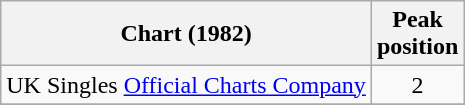<table class="wikitable sortable">
<tr>
<th>Chart (1982)</th>
<th align="center">Peak<br>position</th>
</tr>
<tr 2>
<td>UK Singles <a href='#'>Official Charts Company</a></td>
<td align="center">2</td>
</tr>
<tr>
</tr>
</table>
